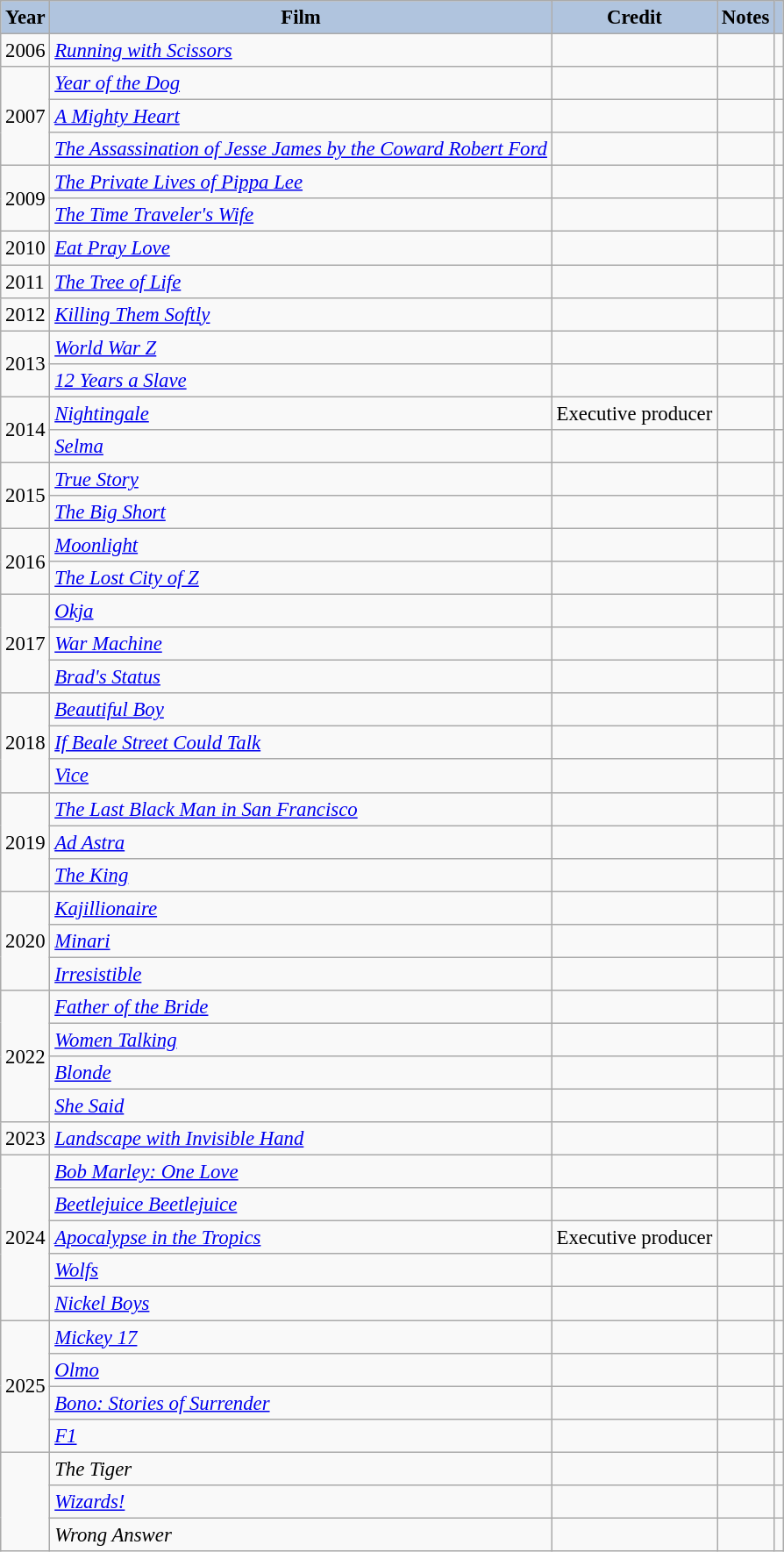<table class="wikitable" style="font-size:95%;">
<tr>
<th style="background:#B0C4DE;">Year</th>
<th style="background:#B0C4DE;">Film</th>
<th style="background:#B0C4DE;">Credit</th>
<th style="background:#B0C4DE;">Notes</th>
<th style="background:#B0C4DE;"></th>
</tr>
<tr>
<td>2006</td>
<td><em><a href='#'>Running with Scissors</a></em></td>
<td></td>
<td></td>
<td></td>
</tr>
<tr>
<td rowspan=3>2007</td>
<td><em><a href='#'>Year of the Dog</a></em></td>
<td></td>
<td></td>
<td></td>
</tr>
<tr>
<td><em><a href='#'>A Mighty Heart</a></em></td>
<td></td>
<td></td>
<td></td>
</tr>
<tr>
<td><em><a href='#'>The Assassination of Jesse James by the Coward Robert Ford</a></em></td>
<td></td>
<td></td>
<td></td>
</tr>
<tr>
<td rowspan=2>2009</td>
<td><em><a href='#'>The Private Lives of Pippa Lee</a></em></td>
<td></td>
<td></td>
<td></td>
</tr>
<tr>
<td><em><a href='#'>The Time Traveler's Wife</a></em></td>
<td></td>
<td></td>
<td></td>
</tr>
<tr>
<td>2010</td>
<td><em><a href='#'>Eat Pray Love</a></em></td>
<td></td>
<td></td>
<td></td>
</tr>
<tr>
<td>2011</td>
<td><em><a href='#'>The Tree of Life</a></em></td>
<td></td>
<td></td>
<td></td>
</tr>
<tr>
<td>2012</td>
<td><em><a href='#'>Killing Them Softly</a></em></td>
<td></td>
<td></td>
<td></td>
</tr>
<tr>
<td rowspan=2>2013</td>
<td><em><a href='#'>World War Z</a></em></td>
<td></td>
<td></td>
<td></td>
</tr>
<tr>
<td><em><a href='#'>12 Years a Slave</a></em></td>
<td></td>
<td></td>
<td></td>
</tr>
<tr>
<td rowspan=2>2014</td>
<td><em><a href='#'>Nightingale</a></em></td>
<td>Executive producer</td>
<td></td>
<td></td>
</tr>
<tr>
<td><em><a href='#'>Selma</a></em></td>
<td></td>
<td></td>
<td></td>
</tr>
<tr>
<td rowspan=2>2015</td>
<td><em><a href='#'>True Story</a></em></td>
<td></td>
<td></td>
<td></td>
</tr>
<tr>
<td><em><a href='#'>The Big Short</a></em></td>
<td></td>
<td></td>
<td></td>
</tr>
<tr>
<td rowspan=2>2016</td>
<td><em><a href='#'>Moonlight</a></em></td>
<td></td>
<td></td>
<td></td>
</tr>
<tr>
<td><em><a href='#'>The Lost City of Z</a></em></td>
<td></td>
<td></td>
<td></td>
</tr>
<tr>
<td rowspan=3>2017</td>
<td><em><a href='#'>Okja</a></em></td>
<td></td>
<td></td>
<td></td>
</tr>
<tr>
<td><em><a href='#'>War Machine</a></em></td>
<td></td>
<td></td>
<td></td>
</tr>
<tr>
<td><em><a href='#'>Brad's Status</a></em></td>
<td></td>
<td></td>
<td></td>
</tr>
<tr>
<td rowspan=3>2018</td>
<td><em><a href='#'>Beautiful Boy</a></em></td>
<td></td>
<td></td>
<td></td>
</tr>
<tr>
<td><em><a href='#'>If Beale Street Could Talk</a></em></td>
<td></td>
<td></td>
<td></td>
</tr>
<tr>
<td><em><a href='#'>Vice</a></em></td>
<td></td>
<td></td>
<td></td>
</tr>
<tr>
<td rowspan=3>2019</td>
<td><em><a href='#'>The Last Black Man in San Francisco</a></em></td>
<td></td>
<td></td>
<td></td>
</tr>
<tr>
<td><em><a href='#'>Ad Astra</a></em></td>
<td></td>
<td></td>
<td></td>
</tr>
<tr>
<td><em><a href='#'>The King</a></em></td>
<td></td>
<td></td>
<td></td>
</tr>
<tr>
<td rowspan=3>2020</td>
<td><em><a href='#'>Kajillionaire</a></em></td>
<td></td>
<td></td>
<td></td>
</tr>
<tr>
<td><em><a href='#'>Minari</a></em></td>
<td></td>
<td></td>
<td></td>
</tr>
<tr>
<td><em><a href='#'>Irresistible</a></em></td>
<td></td>
<td></td>
<td></td>
</tr>
<tr>
<td rowspan=4>2022</td>
<td><em><a href='#'>Father of the Bride</a></em></td>
<td></td>
<td></td>
<td></td>
</tr>
<tr>
<td><em><a href='#'>Women Talking</a></em></td>
<td></td>
<td></td>
<td></td>
</tr>
<tr>
<td><em><a href='#'>Blonde</a></em></td>
<td></td>
<td></td>
<td></td>
</tr>
<tr>
<td><em><a href='#'>She Said</a></em></td>
<td></td>
<td></td>
<td></td>
</tr>
<tr>
<td>2023</td>
<td><em><a href='#'>Landscape with Invisible Hand</a></em></td>
<td></td>
<td></td>
<td></td>
</tr>
<tr>
<td rowspan="5">2024</td>
<td><em><a href='#'>Bob Marley: One Love</a></em></td>
<td></td>
<td></td>
<td></td>
</tr>
<tr>
<td><em><a href='#'>Beetlejuice Beetlejuice</a></em></td>
<td></td>
<td></td>
<td style="text-align:center"></td>
</tr>
<tr>
<td><em><a href='#'>Apocalypse in the Tropics</a></em></td>
<td>Executive producer</td>
<td></td>
<td style="text-align:center"></td>
</tr>
<tr>
<td><em><a href='#'>Wolfs</a></em></td>
<td></td>
<td></td>
<td style="text-align:center"></td>
</tr>
<tr>
<td><em><a href='#'>Nickel Boys</a></em></td>
<td></td>
<td></td>
<td style="text-align:center"></td>
</tr>
<tr>
<td rowspan="4">2025</td>
<td><em><a href='#'>Mickey 17</a></em></td>
<td></td>
<td></td>
<td></td>
</tr>
<tr>
<td><em><a href='#'>Olmo</a></em></td>
<td></td>
<td></td>
<td style="text-align:center"></td>
</tr>
<tr>
<td><em><a href='#'>Bono: Stories of Surrender</a></em></td>
<td></td>
<td></td>
<td></td>
</tr>
<tr>
<td><em><a href='#'>F1</a></em></td>
<td></td>
<td></td>
<td></td>
</tr>
<tr>
<td rowspan="4"></td>
<td><em>The Tiger</em></td>
<td></td>
<td></td>
<td></td>
</tr>
<tr>
<td><em><a href='#'>Wizards!</a></em></td>
<td></td>
<td></td>
<td></td>
</tr>
<tr>
<td><em>Wrong Answer</em></td>
<td></td>
<td></td>
<td></td>
</tr>
</table>
